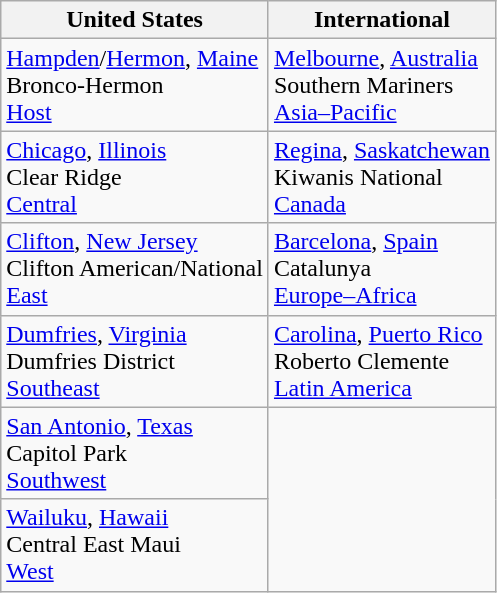<table class="wikitable">
<tr>
<th>United States</th>
<th>International</th>
</tr>
<tr>
<td> <a href='#'>Hampden</a>/<a href='#'>Hermon</a>, <a href='#'>Maine</a><br>Bronco-Hermon<br><a href='#'>Host</a></td>
<td> <a href='#'>Melbourne</a>, <a href='#'>Australia</a> <br>Southern Mariners<br><a href='#'>Asia–Pacific</a></td>
</tr>
<tr>
<td> <a href='#'>Chicago</a>, <a href='#'>Illinois</a> <br>Clear Ridge<br><a href='#'>Central</a></td>
<td> <a href='#'>Regina</a>, <a href='#'>Saskatchewan</a> <br>Kiwanis National<br><a href='#'>Canada</a></td>
</tr>
<tr>
<td> <a href='#'>Clifton</a>, <a href='#'>New Jersey</a> <br>Clifton American/National<br><a href='#'>East</a></td>
<td> <a href='#'>Barcelona</a>, <a href='#'>Spain</a> <br>Catalunya<br><a href='#'>Europe–Africa</a></td>
</tr>
<tr>
<td> <a href='#'>Dumfries</a>, <a href='#'>Virginia</a> <br>Dumfries District<br><a href='#'>Southeast</a></td>
<td> <a href='#'>Carolina</a>, <a href='#'>Puerto Rico</a><br>Roberto Clemente<br><a href='#'>Latin America</a></td>
</tr>
<tr>
<td> <a href='#'>San Antonio</a>, <a href='#'>Texas</a> <br>Capitol Park<br><a href='#'>Southwest</a></td>
<td rowspan=2></td>
</tr>
<tr>
<td> <a href='#'>Wailuku</a>, <a href='#'>Hawaii</a> <br>Central East Maui<br><a href='#'>West</a></td>
</tr>
</table>
